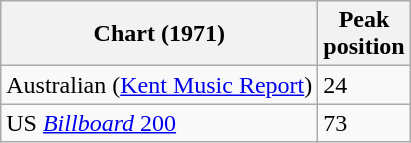<table class="wikitable sortable plainrowheaders">
<tr>
<th scope="col">Chart (1971)</th>
<th scope="col">Peak<br>position</th>
</tr>
<tr>
<td>Australian (<a href='#'>Kent Music Report</a>)</td>
<td>24</td>
</tr>
<tr>
<td>US <a href='#'><em>Billboard</em> 200</a></td>
<td>73</td>
</tr>
</table>
